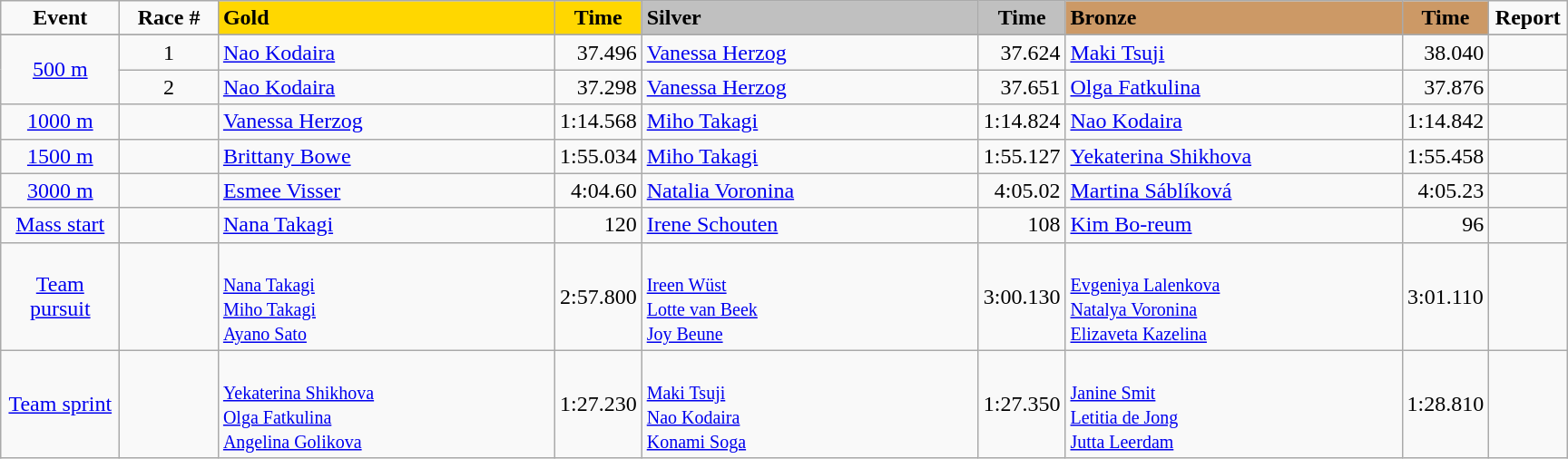<table class="wikitable">
<tr>
<td width="80" align="center"><strong>Event</strong></td>
<td width="65" align="center"><strong>Race #</strong></td>
<td width="240" bgcolor="gold"><strong>Gold</strong></td>
<td width="50" bgcolor="gold" align="center"><strong>Time</strong></td>
<td width="240" bgcolor="silver"><strong>Silver</strong></td>
<td width="50" bgcolor="silver" align="center"><strong>Time</strong></td>
<td width="240" bgcolor="#CC9966"><strong>Bronze</strong></td>
<td width="50" bgcolor="#CC9966" align="center"><strong>Time</strong></td>
<td width="50" align="center"><strong>Report</strong></td>
</tr>
<tr bgcolor="#cccccc">
</tr>
<tr>
<td rowspan=2 align="center"><a href='#'>500 m</a></td>
<td align="center">1</td>
<td> <a href='#'>Nao Kodaira</a></td>
<td align="right">37.496</td>
<td> <a href='#'>Vanessa Herzog</a></td>
<td align="right">37.624</td>
<td> <a href='#'>Maki Tsuji</a></td>
<td align="right">38.040</td>
<td align="center"></td>
</tr>
<tr>
<td align="center">2</td>
<td> <a href='#'>Nao Kodaira</a></td>
<td align="right">37.298</td>
<td> <a href='#'>Vanessa Herzog</a></td>
<td align="right">37.651</td>
<td> <a href='#'>Olga Fatkulina</a></td>
<td align="right">37.876</td>
<td align="center"></td>
</tr>
<tr>
<td align="center"><a href='#'>1000 m</a></td>
<td align="center"></td>
<td> <a href='#'>Vanessa Herzog</a></td>
<td align="right">1:14.568</td>
<td> <a href='#'>Miho Takagi</a></td>
<td align="right">1:14.824</td>
<td> <a href='#'>Nao Kodaira</a></td>
<td align="right">1:14.842</td>
<td align="center"></td>
</tr>
<tr>
<td align="center"><a href='#'>1500 m</a></td>
<td align="center"></td>
<td> <a href='#'>Brittany Bowe</a></td>
<td align="right">1:55.034</td>
<td> <a href='#'>Miho Takagi</a></td>
<td align="right">1:55.127</td>
<td> <a href='#'>Yekaterina Shikhova</a></td>
<td align="right">1:55.458</td>
<td align="center"></td>
</tr>
<tr>
<td align="center"><a href='#'>3000 m</a></td>
<td align="center"></td>
<td> <a href='#'>Esmee Visser</a></td>
<td align="right">4:04.60</td>
<td> <a href='#'>Natalia Voronina</a></td>
<td align="right">4:05.02</td>
<td> <a href='#'>Martina Sáblíková</a></td>
<td align="right">4:05.23</td>
<td align="center"></td>
</tr>
<tr>
<td align="center"><a href='#'>Mass start</a></td>
<td align="center"></td>
<td> <a href='#'>Nana Takagi</a></td>
<td align="right">120 </td>
<td> <a href='#'>Irene Schouten</a></td>
<td align="right">108 </td>
<td> <a href='#'>Kim Bo-reum</a></td>
<td align="right">96 </td>
<td align="center"></td>
</tr>
<tr>
<td align="center"><a href='#'>Team pursuit</a></td>
<td align="center"></td>
<td><br><small><a href='#'>Nana Takagi</a><br><a href='#'>Miho Takagi</a><br><a href='#'>Ayano Sato</a></small></td>
<td align="center">2:57.800</td>
<td><br><small><a href='#'>Ireen Wüst</a><br><a href='#'>Lotte van Beek</a><br><a href='#'>Joy Beune</a></small></td>
<td align="center">3:00.130</td>
<td><br><small><a href='#'>Evgeniya Lalenkova</a><br><a href='#'>Natalya Voronina</a><br><a href='#'>Elizaveta Kazelina</a></small></td>
<td align="center">3:01.110</td>
<td align="center"></td>
</tr>
<tr>
<td align="center"><a href='#'>Team sprint</a></td>
<td align="center"></td>
<td><br><small><a href='#'>Yekaterina Shikhova</a><br><a href='#'>Olga Fatkulina</a><br><a href='#'>Angelina Golikova</a></small></td>
<td align="center">1:27.230</td>
<td><br><small><a href='#'>Maki Tsuji</a><br><a href='#'>Nao Kodaira</a><br><a href='#'>Konami Soga</a></small></td>
<td align="center">1:27.350</td>
<td><br><small><a href='#'>Janine Smit</a><br><a href='#'>Letitia de Jong</a><br><a href='#'>Jutta Leerdam</a></small></td>
<td align="center">1:28.810</td>
<td></td>
</tr>
</table>
